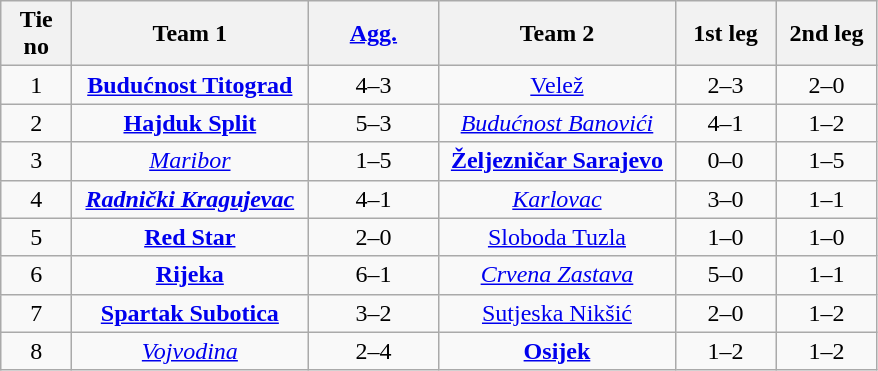<table class="wikitable" style="text-align: center">
<tr>
<th width=40>Tie no</th>
<th width=150>Team 1</th>
<th width=80><a href='#'>Agg.</a></th>
<th width=150>Team 2</th>
<th width=60>1st leg</th>
<th width=60>2nd leg</th>
</tr>
<tr>
<td>1</td>
<td><strong><a href='#'>Budućnost Titograd</a></strong></td>
<td>4–3</td>
<td><a href='#'>Velež</a></td>
<td>2–3</td>
<td>2–0</td>
</tr>
<tr>
<td>2</td>
<td><strong><a href='#'>Hajduk Split</a></strong></td>
<td>5–3</td>
<td><em><a href='#'>Budućnost Banovići</a></em></td>
<td>4–1</td>
<td>1–2</td>
</tr>
<tr>
<td>3</td>
<td><em><a href='#'>Maribor</a></em></td>
<td>1–5</td>
<td><strong><a href='#'>Željezničar Sarajevo</a></strong></td>
<td>0–0</td>
<td>1–5</td>
</tr>
<tr>
<td>4</td>
<td><strong><em><a href='#'>Radnički Kragujevac</a></em></strong></td>
<td>4–1</td>
<td><em><a href='#'>Karlovac</a></em></td>
<td>3–0</td>
<td>1–1</td>
</tr>
<tr>
<td>5</td>
<td><strong><a href='#'>Red Star</a></strong></td>
<td>2–0</td>
<td><a href='#'>Sloboda Tuzla</a></td>
<td>1–0</td>
<td>1–0</td>
</tr>
<tr>
<td>6</td>
<td><strong><a href='#'>Rijeka</a></strong></td>
<td>6–1</td>
<td><em><a href='#'>Crvena Zastava</a></em></td>
<td>5–0</td>
<td>1–1</td>
</tr>
<tr>
<td>7</td>
<td><strong><a href='#'>Spartak Subotica</a></strong></td>
<td>3–2</td>
<td><a href='#'>Sutjeska Nikšić</a></td>
<td>2–0</td>
<td>1–2</td>
</tr>
<tr>
<td>8</td>
<td><em><a href='#'>Vojvodina</a></em></td>
<td>2–4</td>
<td><strong><a href='#'>Osijek</a></strong></td>
<td>1–2</td>
<td>1–2</td>
</tr>
</table>
